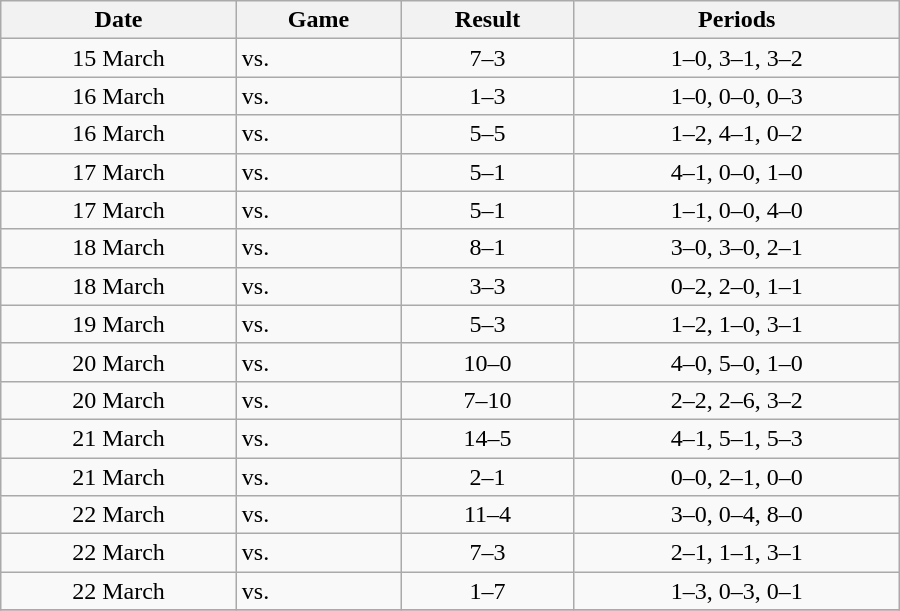<table class="wikitable" style="text-align:center;" width="600px">
<tr>
<th>Date</th>
<th>Game</th>
<th>Result</th>
<th>Periods</th>
</tr>
<tr>
<td>15 March</td>
<td align="left"> vs. </td>
<td>7–3</td>
<td>1–0, 3–1, 3–2</td>
</tr>
<tr>
<td>16 March</td>
<td align="left"> vs. </td>
<td>1–3</td>
<td>1–0, 0–0, 0–3</td>
</tr>
<tr>
<td>16 March</td>
<td align="left"> vs. </td>
<td>5–5</td>
<td>1–2, 4–1, 0–2</td>
</tr>
<tr>
<td>17 March</td>
<td align="left"> vs. </td>
<td>5–1</td>
<td>4–1, 0–0, 1–0</td>
</tr>
<tr>
<td>17 March</td>
<td align="left"> vs. </td>
<td>5–1</td>
<td>1–1, 0–0, 4–0</td>
</tr>
<tr>
<td>18 March</td>
<td align="left"> vs. </td>
<td>8–1</td>
<td>3–0, 3–0, 2–1</td>
</tr>
<tr>
<td>18 March</td>
<td align="left"> vs. </td>
<td>3–3</td>
<td>0–2, 2–0, 1–1</td>
</tr>
<tr>
<td>19 March</td>
<td align="left"> vs. </td>
<td>5–3</td>
<td>1–2, 1–0, 3–1</td>
</tr>
<tr>
<td>20 March</td>
<td align="left"> vs. </td>
<td>10–0</td>
<td>4–0, 5–0, 1–0</td>
</tr>
<tr>
<td>20 March</td>
<td align="left"> vs. </td>
<td>7–10</td>
<td>2–2, 2–6, 3–2</td>
</tr>
<tr>
<td>21 March</td>
<td align="left"> vs. </td>
<td>14–5</td>
<td>4–1, 5–1, 5–3</td>
</tr>
<tr>
<td>21 March</td>
<td align="left"> vs. </td>
<td>2–1</td>
<td>0–0, 2–1, 0–0</td>
</tr>
<tr>
<td>22 March</td>
<td align="left"> vs. </td>
<td>11–4</td>
<td>3–0, 0–4, 8–0</td>
</tr>
<tr>
<td>22 March</td>
<td align="left"> vs. </td>
<td>7–3</td>
<td>2–1, 1–1, 3–1</td>
</tr>
<tr>
<td>22 March</td>
<td align="left"> vs. </td>
<td>1–7</td>
<td>1–3, 0–3, 0–1</td>
</tr>
<tr>
</tr>
</table>
